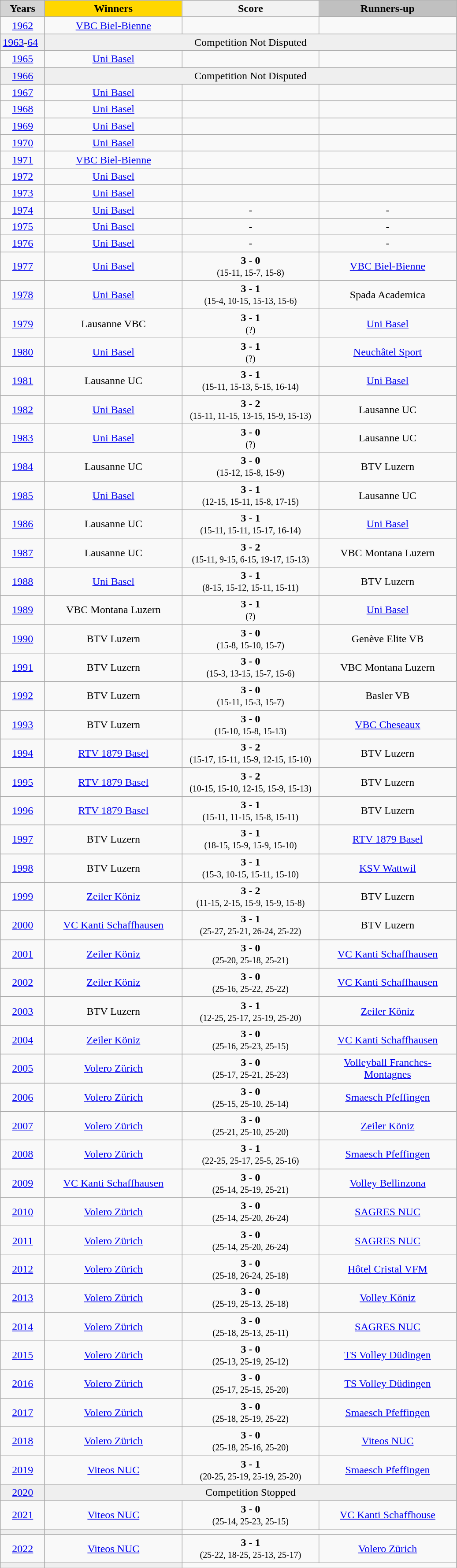<table class="wikitable">
<tr>
<th width=60; style="background:#d3d3d3">Years</th>
<th width=200; style="background:gold">Winners</th>
<th width=200>Score</th>
<th width=200; style="background:silver">Runners-up</th>
</tr>
<tr>
</tr>
<tr align=center>
<td><a href='#'>1962</a></td>
<td><a href='#'>VBC Biel-Bienne</a></td>
<td></td>
<td></td>
</tr>
<tr bgcolor="efefef">
<td><a href='#'>1963</a>-<a href='#'>64</a></td>
<td colspan="3" align="center">Competition Not Disputed</td>
</tr>
<tr align=center>
<td><a href='#'>1965</a></td>
<td><a href='#'>Uni Basel</a></td>
<td></td>
<td></td>
</tr>
<tr bgcolor="efefef">
<td align="center"><a href='#'>1966</a></td>
<td colspan="3" align="center">Competition Not Disputed</td>
</tr>
<tr align=center>
<td><a href='#'>1967</a></td>
<td><a href='#'>Uni Basel</a></td>
<td></td>
<td></td>
</tr>
<tr align=center>
<td><a href='#'>1968</a></td>
<td><a href='#'>Uni Basel</a></td>
<td></td>
<td></td>
</tr>
<tr align=center>
<td><a href='#'>1969</a></td>
<td><a href='#'>Uni Basel</a></td>
<td></td>
<td></td>
</tr>
<tr align=center>
<td><a href='#'>1970</a></td>
<td><a href='#'>Uni Basel</a></td>
<td></td>
<td></td>
</tr>
<tr align=center>
<td><a href='#'>1971</a></td>
<td><a href='#'>VBC Biel-Bienne</a></td>
<td></td>
<td></td>
</tr>
<tr align=center>
<td><a href='#'>1972</a></td>
<td><a href='#'>Uni Basel</a></td>
<td></td>
<td></td>
</tr>
<tr align=center>
<td><a href='#'>1973</a></td>
<td><a href='#'>Uni Basel</a></td>
<td></td>
<td></td>
</tr>
<tr align=center>
<td><a href='#'>1974</a></td>
<td><a href='#'>Uni Basel</a></td>
<td>-</td>
<td>-</td>
</tr>
<tr align=center>
<td><a href='#'>1975</a></td>
<td><a href='#'>Uni Basel</a></td>
<td>-</td>
<td>-</td>
</tr>
<tr align=center>
<td><a href='#'>1976</a></td>
<td><a href='#'>Uni Basel</a></td>
<td>-</td>
<td>-</td>
</tr>
<tr align=center>
<td><a href='#'>1977</a></td>
<td><a href='#'>Uni Basel</a></td>
<td><strong>3 - 0</strong><br><small>(15-11, 15-7, 15-8)</small></td>
<td><a href='#'>VBC Biel-Bienne</a></td>
</tr>
<tr align=center>
<td><a href='#'>1978</a></td>
<td><a href='#'>Uni Basel</a></td>
<td><strong>3 - 1</strong><br><small>(15-4, 10-15, 15-13, 15-6)</small></td>
<td>Spada Academica</td>
</tr>
<tr align=center>
<td><a href='#'>1979</a></td>
<td>Lausanne VBC</td>
<td><strong>3 - 1</strong><br><small>(?)</small></td>
<td><a href='#'>Uni Basel</a></td>
</tr>
<tr align=center>
<td><a href='#'>1980</a></td>
<td><a href='#'>Uni Basel</a></td>
<td><strong>3 - 1</strong><br><small>(?)</small></td>
<td><a href='#'>Neuchâtel Sport</a></td>
</tr>
<tr align=center>
<td><a href='#'>1981</a></td>
<td>Lausanne UC</td>
<td><strong>3 - 1</strong><br><small>(15-11, 15-13, 5-15, 16-14)</small></td>
<td><a href='#'>Uni Basel</a></td>
</tr>
<tr align=center>
<td><a href='#'>1982</a></td>
<td><a href='#'>Uni Basel</a></td>
<td><strong>3 - 2</strong><br><small>(15-11, 11-15, 13-15, 15-9, 15-13)</small></td>
<td>Lausanne UC</td>
</tr>
<tr align=center>
<td><a href='#'>1983</a></td>
<td><a href='#'>Uni Basel</a></td>
<td><strong>3 - 0</strong><br><small>(?)</small></td>
<td>Lausanne UC</td>
</tr>
<tr align=center>
<td><a href='#'>1984</a></td>
<td>Lausanne UC</td>
<td><strong>3 - 0</strong><br><small>(15-12, 15-8, 15-9)</small></td>
<td>BTV Luzern</td>
</tr>
<tr align=center>
<td><a href='#'>1985</a></td>
<td><a href='#'>Uni Basel</a></td>
<td><strong>3 - 1</strong><br><small>(12-15, 15-11, 15-8, 17-15)</small></td>
<td>Lausanne UC</td>
</tr>
<tr align=center>
<td><a href='#'>1986</a></td>
<td>Lausanne UC</td>
<td><strong>3 - 1</strong><br><small>(15-11, 15-11, 15-17, 16-14)</small></td>
<td><a href='#'>Uni Basel</a></td>
</tr>
<tr align=center>
<td><a href='#'>1987</a></td>
<td>Lausanne UC</td>
<td><strong>3 - 2</strong><br><small>(15-11, 9-15, 6-15, 19-17, 15-13)</small></td>
<td>VBC Montana Luzern</td>
</tr>
<tr align=center>
<td><a href='#'>1988</a></td>
<td><a href='#'>Uni Basel</a></td>
<td><strong>3 - 1</strong><br><small>(8-15, 15-12, 15-11, 15-11)</small></td>
<td>BTV Luzern</td>
</tr>
<tr align=center>
<td><a href='#'>1989</a></td>
<td>VBC Montana Luzern</td>
<td><strong>3 - 1</strong><br><small>(?)</small></td>
<td><a href='#'>Uni Basel</a></td>
</tr>
<tr align=center>
<td><a href='#'>1990</a></td>
<td>BTV Luzern</td>
<td><strong>3 - 0</strong><br><small>(15-8, 15-10, 15-7)</small></td>
<td>Genève Elite VB</td>
</tr>
<tr align=center>
<td><a href='#'>1991</a></td>
<td>BTV Luzern</td>
<td><strong>3 - 0</strong><br><small>(15-3, 13-15, 15-7, 15-6)</small></td>
<td>VBC Montana Luzern</td>
</tr>
<tr align=center>
<td><a href='#'>1992</a></td>
<td>BTV Luzern</td>
<td><strong>3 - 0</strong><br><small>(15-11, 15-3, 15-7)</small></td>
<td>Basler VB</td>
</tr>
<tr align=center>
<td><a href='#'>1993</a></td>
<td>BTV Luzern</td>
<td><strong>3 - 0</strong><br><small>(15-10, 15-8, 15-13)</small></td>
<td><a href='#'>VBC Cheseaux</a></td>
</tr>
<tr align=center>
<td><a href='#'>1994</a></td>
<td><a href='#'>RTV 1879 Basel</a></td>
<td><strong>3 - 2</strong><br><small>(15-17, 15-11, 15-9, 12-15, 15-10)</small></td>
<td>BTV Luzern</td>
</tr>
<tr align=center>
<td><a href='#'>1995</a></td>
<td><a href='#'>RTV 1879 Basel</a></td>
<td><strong>3 - 2</strong><br><small>(10-15, 15-10, 12-15, 15-9, 15-13)</small></td>
<td>BTV Luzern</td>
</tr>
<tr align=center>
<td><a href='#'>1996</a></td>
<td><a href='#'>RTV 1879 Basel</a></td>
<td><strong>3 - 1</strong><br><small>(15-11, 11-15, 15-8, 15-11)</small></td>
<td>BTV Luzern</td>
</tr>
<tr align=center>
<td><a href='#'>1997</a></td>
<td>BTV Luzern</td>
<td><strong>3 - 1</strong><br><small>(18-15, 15-9, 15-9, 15-10)</small></td>
<td><a href='#'>RTV 1879 Basel</a></td>
</tr>
<tr align=center>
<td><a href='#'>1998</a></td>
<td>BTV Luzern</td>
<td><strong>3 - 1</strong><br><small>(15-3, 10-15, 15-11, 15-10)</small></td>
<td><a href='#'>KSV Wattwil</a></td>
</tr>
<tr align=center>
<td><a href='#'>1999</a></td>
<td><a href='#'>Zeiler Köniz</a></td>
<td><strong>3 - 2</strong><br><small>(11-15, 2-15, 15-9, 15-9, 15-8)</small></td>
<td>BTV Luzern</td>
</tr>
<tr align=center>
<td><a href='#'>2000</a></td>
<td><a href='#'>VC Kanti Schaffhausen</a></td>
<td><strong>3 - 1</strong><br><small>(25-27, 25-21, 26-24, 25-22)</small></td>
<td>BTV Luzern</td>
</tr>
<tr align=center>
<td><a href='#'>2001</a></td>
<td><a href='#'>Zeiler Köniz</a></td>
<td><strong>3 - 0</strong><br><small>(25-20, 25-18, 25-21)</small></td>
<td><a href='#'>VC Kanti Schaffhausen</a></td>
</tr>
<tr align=center>
<td><a href='#'>2002</a></td>
<td><a href='#'>Zeiler Köniz</a></td>
<td><strong>3 - 0</strong><br><small>(25-16, 25-22, 25-22)</small></td>
<td><a href='#'>VC Kanti Schaffhausen</a></td>
</tr>
<tr align=center>
<td><a href='#'>2003</a></td>
<td>BTV Luzern</td>
<td><strong>3 - 1</strong><br><small>(12-25, 25-17, 25-19, 25-20)</small></td>
<td><a href='#'>Zeiler Köniz</a></td>
</tr>
<tr align=center>
<td><a href='#'>2004</a></td>
<td><a href='#'>Zeiler Köniz</a></td>
<td><strong>3 - 0</strong><br><small>(25-16, 25-23, 25-15)</small></td>
<td><a href='#'>VC Kanti Schaffhausen</a></td>
</tr>
<tr align=center>
<td><a href='#'>2005</a></td>
<td><a href='#'>Volero Zürich</a></td>
<td><strong>3 - 0</strong><br><small>(25-17, 25-21, 25-23)</small></td>
<td><a href='#'>Volleyball Franches-Montagnes</a></td>
</tr>
<tr align=center>
<td><a href='#'>2006</a></td>
<td><a href='#'>Volero Zürich</a></td>
<td><strong>3 - 0</strong><br><small>(25-15, 25-10, 25-14)</small></td>
<td><a href='#'>Smaesch Pfeffingen</a></td>
</tr>
<tr align=center>
<td><a href='#'>2007</a></td>
<td><a href='#'>Volero Zürich</a></td>
<td><strong>3 - 0</strong><br><small>(25-21, 25-10, 25-20)</small></td>
<td><a href='#'>Zeiler Köniz</a></td>
</tr>
<tr align=center>
<td><a href='#'>2008</a></td>
<td><a href='#'>Volero Zürich</a></td>
<td><strong>3 - 1</strong><br><small>(22-25, 25-17, 25-5, 25-16)</small></td>
<td><a href='#'>Smaesch Pfeffingen</a></td>
</tr>
<tr align=center>
<td><a href='#'>2009</a></td>
<td><a href='#'>VC Kanti Schaffhausen</a></td>
<td><strong>3 - 0</strong><br><small>(25-14, 25-19, 25-21)</small></td>
<td><a href='#'>Volley Bellinzona</a></td>
</tr>
<tr align=center>
<td><a href='#'>2010</a></td>
<td><a href='#'>Volero Zürich</a></td>
<td><strong>3 - 0</strong><br><small>(25-14, 25-20, 26-24)</small></td>
<td><a href='#'>SAGRES NUC</a></td>
</tr>
<tr align=center>
<td><a href='#'>2011</a></td>
<td><a href='#'>Volero Zürich</a></td>
<td><strong>3 - 0</strong><br><small>(25-14, 25-20, 26-24)</small></td>
<td><a href='#'>SAGRES NUC</a></td>
</tr>
<tr align=center>
<td><a href='#'>2012</a></td>
<td><a href='#'>Volero Zürich</a></td>
<td><strong>3 - 0</strong><br><small>(25-18, 26-24, 25-18)</small></td>
<td><a href='#'>Hôtel Cristal VFM</a></td>
</tr>
<tr align=center>
<td><a href='#'>2013</a></td>
<td><a href='#'>Volero Zürich</a></td>
<td><strong>3 - 0</strong><br><small>(25-19, 25-13, 25-18)</small></td>
<td><a href='#'>Volley Köniz</a></td>
</tr>
<tr align=center>
<td><a href='#'>2014</a></td>
<td><a href='#'>Volero Zürich</a></td>
<td><strong>3 - 0</strong><br><small>(25-18, 25-13, 25-11)</small></td>
<td><a href='#'>SAGRES NUC</a></td>
</tr>
<tr align=center>
<td><a href='#'>2015</a></td>
<td><a href='#'>Volero Zürich</a></td>
<td><strong>3 - 0</strong><br><small>(25-13, 25-19, 25-12)</small></td>
<td><a href='#'>TS Volley Düdingen</a></td>
</tr>
<tr align=center>
<td><a href='#'>2016</a></td>
<td><a href='#'>Volero Zürich</a></td>
<td><strong>3 - 0</strong><br><small>(25-17, 25-15, 25-20)</small></td>
<td><a href='#'>TS Volley Düdingen</a></td>
</tr>
<tr align=center>
<td><a href='#'>2017</a></td>
<td><a href='#'>Volero Zürich</a></td>
<td><strong>3 - 0</strong><br><small>(25-18, 25-19, 25-22)</small></td>
<td><a href='#'>Smaesch Pfeffingen</a></td>
</tr>
<tr align=center>
<td><a href='#'>2018</a></td>
<td><a href='#'>Volero Zürich</a></td>
<td><strong>3 - 0</strong><br><small>(25-18, 25-16, 25-20)</small></td>
<td><a href='#'>Viteos NUC</a></td>
</tr>
<tr align=center>
<td><a href='#'>2019</a></td>
<td><a href='#'>Viteos NUC</a></td>
<td><strong>3 - 1</strong><br><small>(20-25, 25-19, 25-19, 25-20)</small></td>
<td><a href='#'>Smaesch Pfeffingen</a></td>
</tr>
<tr bgcolor="efefef">
<td align="center"><a href='#'>2020</a></td>
<td colspan="3" align="center">Competition Stopped </td>
</tr>
<tr align=center>
<td><a href='#'>2021</a></td>
<td><a href='#'>Viteos NUC</a></td>
<td><strong>3 - 0</strong><br><small>(25-14, 25-23, 25-15)</small></td>
<td><a href='#'>VC Kanti Schaffhouse</a></td>
</tr>
<tr bgcolor="efefef">
<td></td>
<td></td>
</tr>
<tr align=center>
<td><a href='#'>2022</a></td>
<td><a href='#'>Viteos NUC</a></td>
<td><strong>3 - 1</strong><br><small>(25-22, 18-25, 25-13, 25-17)</small></td>
<td><a href='#'>Volero Zürich</a></td>
</tr>
<tr bgcolor="efefef">
<td></td>
<td></td>
</tr>
</table>
